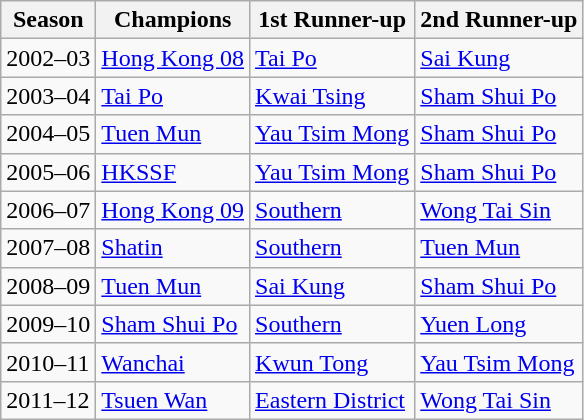<table class="wikitable">
<tr>
<th>Season</th>
<th>Champions</th>
<th>1st Runner-up</th>
<th>2nd Runner-up</th>
</tr>
<tr>
<td>2002–03</td>
<td><a href='#'>Hong Kong 08</a></td>
<td><a href='#'>Tai Po</a></td>
<td><a href='#'>Sai Kung</a></td>
</tr>
<tr>
<td>2003–04</td>
<td><a href='#'>Tai Po</a></td>
<td><a href='#'>Kwai Tsing</a></td>
<td><a href='#'>Sham Shui Po</a></td>
</tr>
<tr>
<td>2004–05</td>
<td><a href='#'>Tuen Mun</a></td>
<td><a href='#'>Yau Tsim Mong</a></td>
<td><a href='#'>Sham Shui Po</a></td>
</tr>
<tr>
<td>2005–06</td>
<td><a href='#'>HKSSF</a></td>
<td><a href='#'>Yau Tsim Mong</a></td>
<td><a href='#'>Sham Shui Po</a></td>
</tr>
<tr>
<td>2006–07</td>
<td><a href='#'>Hong Kong 09</a></td>
<td><a href='#'>Southern</a></td>
<td><a href='#'>Wong Tai Sin</a></td>
</tr>
<tr>
<td>2007–08</td>
<td><a href='#'>Shatin</a></td>
<td><a href='#'>Southern</a></td>
<td><a href='#'>Tuen Mun</a></td>
</tr>
<tr>
<td>2008–09</td>
<td><a href='#'>Tuen Mun</a></td>
<td><a href='#'>Sai Kung</a></td>
<td><a href='#'>Sham Shui Po</a></td>
</tr>
<tr>
<td>2009–10</td>
<td><a href='#'>Sham Shui Po</a></td>
<td><a href='#'>Southern</a></td>
<td><a href='#'>Yuen Long</a></td>
</tr>
<tr>
<td>2010–11</td>
<td><a href='#'>Wanchai</a></td>
<td><a href='#'>Kwun Tong</a></td>
<td><a href='#'>Yau Tsim Mong</a></td>
</tr>
<tr>
<td>2011–12</td>
<td><a href='#'>Tsuen Wan</a></td>
<td><a href='#'>Eastern District</a></td>
<td><a href='#'>Wong Tai Sin</a></td>
</tr>
</table>
